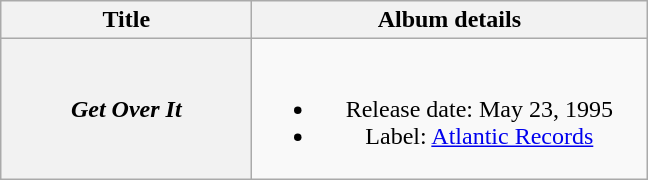<table class="wikitable plainrowheaders" style="text-align:center;">
<tr>
<th style="width:10em;">Title</th>
<th style="width:16em;">Album details</th>
</tr>
<tr>
<th scope="row"><em>Get Over It</em></th>
<td><br><ul><li>Release date: May 23, 1995</li><li>Label: <a href='#'>Atlantic Records</a></li></ul></td>
</tr>
</table>
